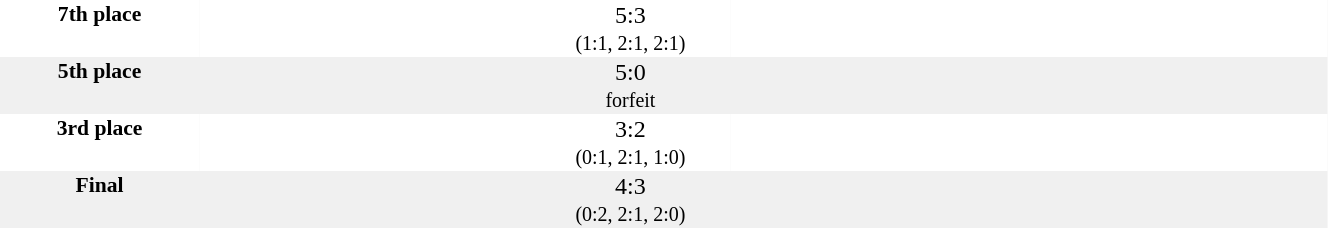<table style="width: 70%; background: #F0F0F0;" cellspacing="0">
<tr style="background: #FFFFFF;" valign="top">
<td align="center" width="15%" style="font-size:90%;"><strong>7th place</strong></td>
<td width="25%" align="right"></td>
<td width="15%" align="center">5:3<br><small>(1:1, 2:1, 2:1)</small></td>
<td width="25%" align="left"></td>
<td style="font-size:85%;"></td>
</tr>
<tr valign="top">
<td align="center" style="font-size:90%;"><strong>5th place</strong></td>
<td align="right"></td>
<td align="center">5:0<br><small>forfeit</small></td>
<td align="left"></td>
<td style="font-size:85%;"></td>
</tr>
<tr style="background: #FFFFFF;" valign="top">
<td align="center" width="15%" style="font-size:90%;"><strong>3rd place</strong></td>
<td align="right"></td>
<td align="center">3:2<br><small>(0:1, 2:1, 1:0)</small></td>
<td align="left"></td>
<td style="font-size:85%;"></td>
</tr>
<tr valign="top">
<td align="center" style="font-size:90%;"><strong>Final</strong></td>
<td align="right"></td>
<td align="center">4:3<br><small>(0:2, 2:1, 2:0)</small></td>
<td align="left"></td>
<td style="font-size:85%;"></td>
</tr>
</table>
